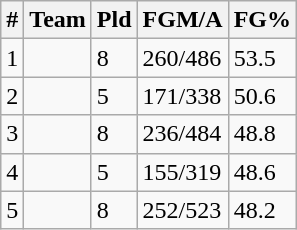<table class=wikitable width=auto>
<tr>
<th>#</th>
<th>Team</th>
<th>Pld</th>
<th>FGM/A</th>
<th>FG%</th>
</tr>
<tr>
<td>1</td>
<td><strong></strong></td>
<td>8</td>
<td>260/486</td>
<td>53.5</td>
</tr>
<tr>
<td>2</td>
<td></td>
<td>5</td>
<td>171/338</td>
<td>50.6</td>
</tr>
<tr>
<td>3</td>
<td></td>
<td>8</td>
<td>236/484</td>
<td>48.8</td>
</tr>
<tr>
<td>4</td>
<td></td>
<td>5</td>
<td>155/319</td>
<td>48.6</td>
</tr>
<tr>
<td>5</td>
<td></td>
<td>8</td>
<td>252/523</td>
<td>48.2</td>
</tr>
</table>
